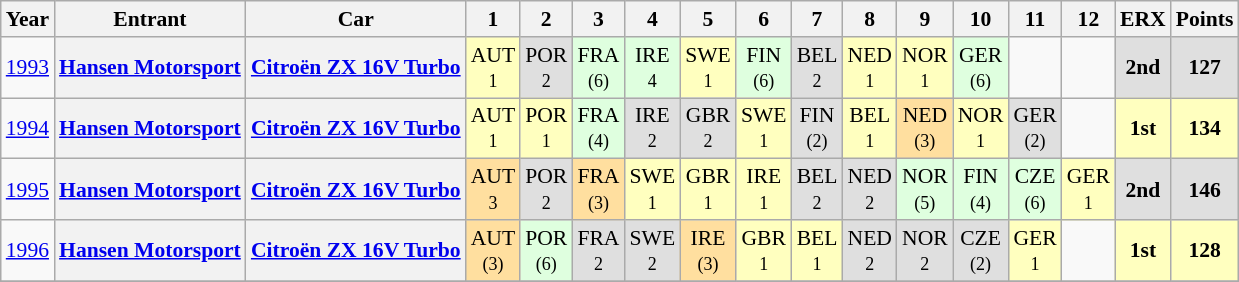<table class="wikitable" border="1" style="text-align:center; font-size:90%;">
<tr valign="top">
<th>Year</th>
<th>Entrant</th>
<th>Car</th>
<th>1</th>
<th>2</th>
<th>3</th>
<th>4</th>
<th>5</th>
<th>6</th>
<th>7</th>
<th>8</th>
<th>9</th>
<th>10</th>
<th>11</th>
<th>12</th>
<th>ERX</th>
<th>Points</th>
</tr>
<tr>
<td><a href='#'>1993</a></td>
<th><a href='#'>Hansen Motorsport</a></th>
<th><a href='#'>Citroën ZX 16V Turbo</a></th>
<td style="background:#FFFFBF;">AUT<br><small>1</small></td>
<td style="background:#DFDFDF;">POR<br><small>2</small></td>
<td style="background:#DFFFDF;">FRA<br><small>(6)</small></td>
<td style="background:#DFFFDF;">IRE<br><small>4</small></td>
<td style="background:#FFFFBF;">SWE<br><small>1</small></td>
<td style="background:#DFFFDF;">FIN<br><small>(6)</small></td>
<td style="background:#DFDFDF;">BEL<br><small>2</small></td>
<td style="background:#FFFFBF;">NED<br><small>1</small></td>
<td style="background:#FFFFBF;">NOR<br><small>1</small></td>
<td style="background:#DFFFDF;">GER<br><small>(6)</small></td>
<td></td>
<td></td>
<th style="background:#DFDFDF;">2nd</th>
<th style="background:#DFDFDF;">127</th>
</tr>
<tr>
<td><a href='#'>1994</a></td>
<th><a href='#'>Hansen Motorsport</a></th>
<th><a href='#'>Citroën ZX 16V Turbo</a></th>
<td style="background:#FFFFBF;">AUT<br><small>1</small></td>
<td style="background:#FFFFBF;">POR<br><small>1</small></td>
<td style="background:#DFFFDF;">FRA<br><small>(4)</small></td>
<td style="background:#DFDFDF;">IRE<br><small>2</small></td>
<td style="background:#DFDFDF;">GBR<br><small>2</small></td>
<td style="background:#FFFFBF;">SWE<br><small>1</small></td>
<td style="background:#DFDFDF;">FIN<br><small>(2)</small></td>
<td style="background:#FFFFBF;">BEL<br><small>1</small></td>
<td style="background:#FFDF9F;">NED<br><small>(3)</small></td>
<td style="background:#FFFFBF;">NOR<br><small>1</small></td>
<td style="background:#DFDFDF;">GER<br><small>(2)</small></td>
<td></td>
<th style="background:#FFFFBF;">1st</th>
<th style="background:#FFFFBF;">134</th>
</tr>
<tr>
<td><a href='#'>1995</a></td>
<th><a href='#'>Hansen Motorsport</a></th>
<th><a href='#'>Citroën ZX 16V Turbo</a></th>
<td style="background:#FFDF9F;">AUT<br><small>3</small></td>
<td style="background:#DFDFDF;">POR<br><small>2</small></td>
<td style="background:#FFDF9F;">FRA<br><small>(3)</small></td>
<td style="background:#FFFFBF;">SWE<br><small>1</small></td>
<td style="background:#FFFFBF;">GBR<br><small>1</small></td>
<td style="background:#FFFFBF;">IRE<br><small>1</small></td>
<td style="background:#DFDFDF;">BEL<br><small>2</small></td>
<td style="background:#DFDFDF;">NED<br><small>2</small></td>
<td style="background:#DFFFDF;">NOR<br><small>(5)</small></td>
<td style="background:#DFFFDF;">FIN<br><small>(4)</small></td>
<td style="background:#DFFFDF;">CZE<br><small>(6)</small></td>
<td style="background:#FFFFBF;">GER<br><small>1</small></td>
<td style="background:#DFDFDF;"><strong>2nd</strong></td>
<td style="background:#DFDFDF;"><strong>146</strong></td>
</tr>
<tr>
<td><a href='#'>1996</a></td>
<th><a href='#'>Hansen Motorsport</a></th>
<th><a href='#'>Citroën ZX 16V Turbo</a></th>
<td style="background:#FFDF9F;">AUT<br><small>(3)</small></td>
<td style="background:#DFFFDF;">POR<br><small>(6)</small></td>
<td style="background:#DFDFDF;">FRA<br><small>2</small></td>
<td style="background:#DFDFDF;">SWE<br><small>2</small></td>
<td style="background:#FFDF9F;">IRE<br><small>(3)</small></td>
<td style="background:#FFFFBF;">GBR<br><small>1</small></td>
<td style="background:#FFFFBF;">BEL<br><small>1</small></td>
<td style="background:#DFDFDF;">NED<br><small>2</small></td>
<td style="background:#DFDFDF;">NOR<br><small>2</small></td>
<td style="background:#DFDFDF;">CZE<br><small>(2)</small></td>
<td style="background:#FFFFBF;">GER<br><small>1</small></td>
<td></td>
<th style="background:#FFFFBF;">1st</th>
<th style="background:#FFFFBF;">128</th>
</tr>
<tr>
</tr>
</table>
